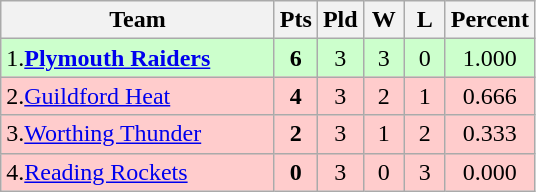<table class="wikitable" style="text-align: center;">
<tr>
<th width="175">Team</th>
<th width="20" abbr="Points">Pts</th>
<th width="20" abbr="Played">Pld</th>
<th width="20" abbr="Won">W</th>
<th width="20" abbr="Lost">L</th>
<th width="20" abbr="Percentage">Percent</th>
</tr>
<tr style="background: #ccffcc;">
<td style="text-align:left;">1.<strong><a href='#'>Plymouth Raiders</a></strong></td>
<td><strong>6</strong></td>
<td>3</td>
<td>3</td>
<td>0</td>
<td>1.000</td>
</tr>
<tr style="background: #ffcccc;">
<td style="text-align:left;">2.<a href='#'>Guildford Heat</a></td>
<td><strong>4</strong></td>
<td>3</td>
<td>2</td>
<td>1</td>
<td>0.666</td>
</tr>
<tr style="background: #ffcccc;">
<td style="text-align:left;">3.<a href='#'>Worthing Thunder</a></td>
<td><strong>2</strong></td>
<td>3</td>
<td>1</td>
<td>2</td>
<td>0.333</td>
</tr>
<tr style="background: #ffcccc;">
<td style="text-align:left;">4.<a href='#'>Reading Rockets</a></td>
<td><strong>0</strong></td>
<td>3</td>
<td>0</td>
<td>3</td>
<td>0.000</td>
</tr>
</table>
